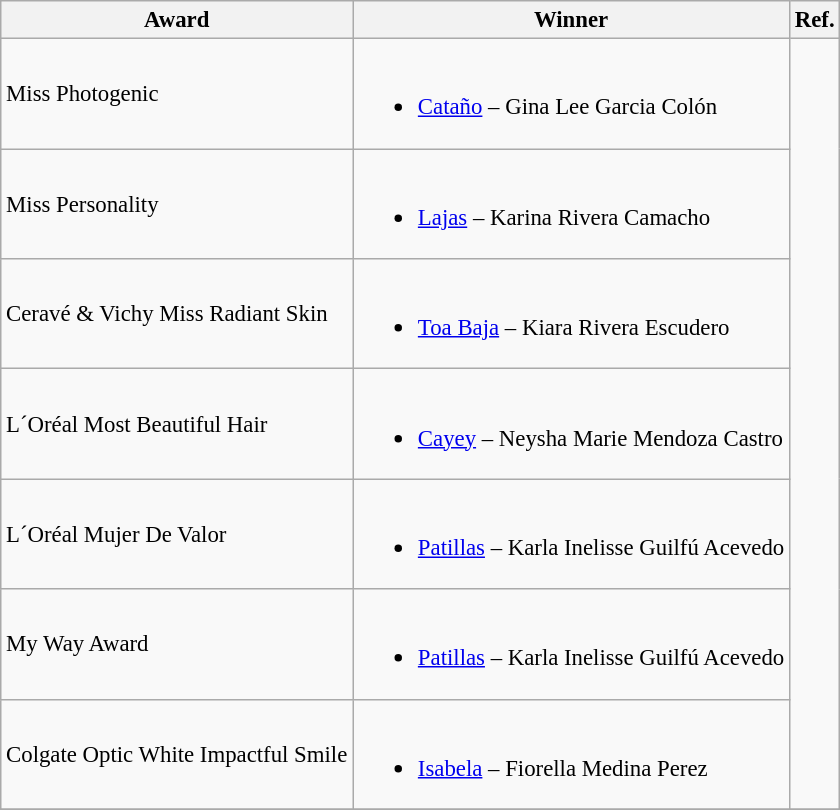<table class="wikitable sortable" style="font-size: 95%;">
<tr>
<th>Award</th>
<th>Winner</th>
<th>Ref.</th>
</tr>
<tr>
<td>Miss Photogenic</td>
<td><br><ul><li><a href='#'>Cataño</a> – Gina Lee Garcia Colón</li></ul></td>
<td rowspan="7"></td>
</tr>
<tr>
<td>Miss Personality</td>
<td><br><ul><li><a href='#'>Lajas</a> – Karina Rivera Camacho</li></ul></td>
</tr>
<tr>
<td>Ceravé & Vichy Miss Radiant Skin</td>
<td><br><ul><li><a href='#'>Toa Baja</a> – Kiara Rivera Escudero</li></ul></td>
</tr>
<tr>
<td>L´Oréal Most Beautiful Hair</td>
<td><br><ul><li><a href='#'>Cayey</a> – Neysha Marie Mendoza Castro</li></ul></td>
</tr>
<tr>
<td>L´Oréal Mujer De Valor</td>
<td><br><ul><li><a href='#'>Patillas</a> – Karla Inelisse Guilfú Acevedo</li></ul></td>
</tr>
<tr>
<td>My Way Award</td>
<td><br><ul><li><a href='#'>Patillas</a> – Karla Inelisse Guilfú Acevedo</li></ul></td>
</tr>
<tr>
<td>Colgate Optic White Impactful Smile</td>
<td><br><ul><li><a href='#'>Isabela</a> – Fiorella Medina Perez</li></ul></td>
</tr>
<tr>
</tr>
</table>
